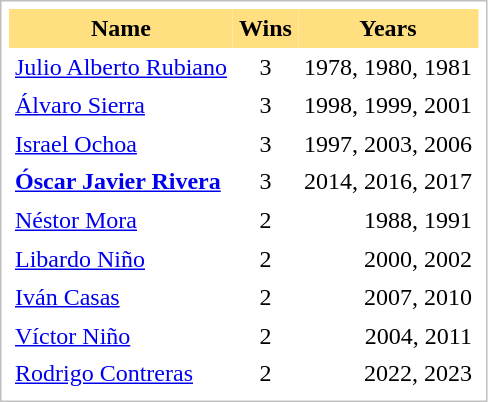<table class="sortable" cellpadding="4" cellspacing="0"  style="border: 1px solid silver; color: black; margin: 0 0 0.5em 0; background-color: white; padding: 5px; text-align: left; vertical-align: top; line-height: 1.1em;">
<tr>
<th scope=col; align="center" bgcolor="FFDF80">Name</th>
<th scope=col; align="center" bgcolor="FFDF80">Wins</th>
<th scope=col; align="center" bgcolor="FFDF80">Years</th>
</tr>
<tr>
<td> <a href='#'>Julio Alberto Rubiano</a></td>
<td align="center">3</td>
<td align="right">1978, 1980, 1981</td>
</tr>
<tr>
<td> <a href='#'>Álvaro Sierra </a></td>
<td align="center">3</td>
<td align="right">1998, 1999, 2001</td>
</tr>
<tr>
<td> <a href='#'>Israel Ochoa</a></td>
<td align="center">3</td>
<td align="right">1997, 2003, 2006</td>
</tr>
<tr>
<td> <strong><a href='#'>Óscar Javier Rivera</a></strong></td>
<td align="center">3</td>
<td align="right">2014, 2016, 2017</td>
</tr>
<tr>
<td> <a href='#'>Néstor  Mora</a></td>
<td align="center">2</td>
<td align="right">1988, 1991</td>
</tr>
<tr>
<td> <a href='#'>Libardo Niño</a></td>
<td align="center">2</td>
<td align="right">2000, 2002</td>
</tr>
<tr>
<td> <a href='#'>Iván Casas</a></td>
<td align="center">2</td>
<td align="right">2007, 2010</td>
</tr>
<tr>
<td> <a href='#'>Víctor Niño</a></td>
<td align="center">2</td>
<td align="right">2004, 2011</td>
</tr>
<tr>
<td> <a href='#'>Rodrigo Contreras</a></td>
<td align="center">2</td>
<td align="right">2022, 2023</td>
</tr>
</table>
